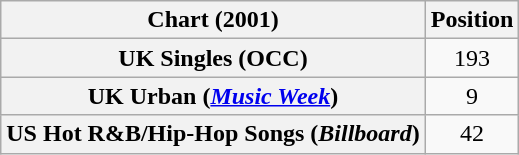<table class="wikitable sortable plainrowheaders">
<tr>
<th>Chart (2001)</th>
<th>Position</th>
</tr>
<tr>
<th scope="row">UK Singles (OCC)</th>
<td style="text-align:center">193</td>
</tr>
<tr>
<th scope="row">UK Urban (<em><a href='#'>Music Week</a></em>)</th>
<td style="text-align:center">9</td>
</tr>
<tr>
<th scope="row">US Hot R&B/Hip-Hop Songs (<em>Billboard</em>)</th>
<td style="text-align:center">42</td>
</tr>
</table>
